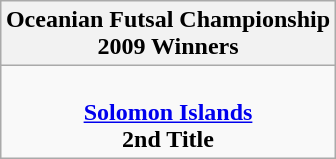<table class="wikitable" style="text-align: center; margin: 0 auto;">
<tr>
<th>Oceanian Futsal Championship <br>2009 Winners</th>
</tr>
<tr>
<td><br><strong><a href='#'>Solomon Islands</a></strong><br><strong>2nd Title</strong></td>
</tr>
</table>
